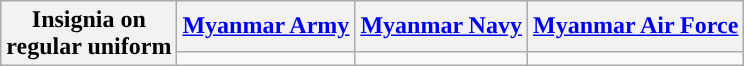<table class="wikitable">
<tr style="text-align:center; background:#efefef;">
<th rowspan=2>Insignia on<br>regular uniform</th>
<th><a href='#'>Myanmar Army</a></th>
<th><a href='#'>Myanmar Navy</a><br></th>
<th><a href='#'>Myanmar Air Force</a><br></th>
</tr>
<tr style="text-align:center">
<td></td>
<td></td>
<td></td>
</tr>
</table>
